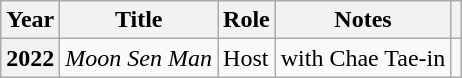<table class="wikitable plainrowheaders">
<tr>
<th scope="col">Year</th>
<th scope="col">Title</th>
<th scope="col">Role</th>
<th scope="col">Notes</th>
<th scope="col" class="unsortable"></th>
</tr>
<tr>
<th scope="row">2022</th>
<td><em>Moon Sen Man</em></td>
<td>Host</td>
<td>with Chae Tae-in</td>
<td></td>
</tr>
</table>
